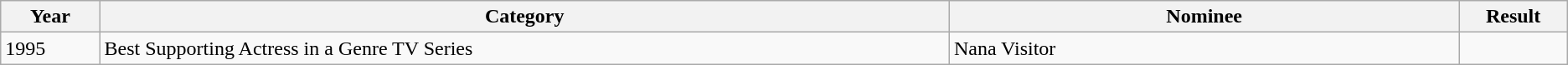<table class="wikitable">
<tr>
<th width="3.5%">Year</th>
<th width="30%">Category</th>
<th width="18%">Nominee</th>
<th width="3.5%">Result</th>
</tr>
<tr>
<td>1995</td>
<td>Best Supporting Actress in a Genre TV Series</td>
<td>Nana Visitor</td>
<td></td>
</tr>
</table>
